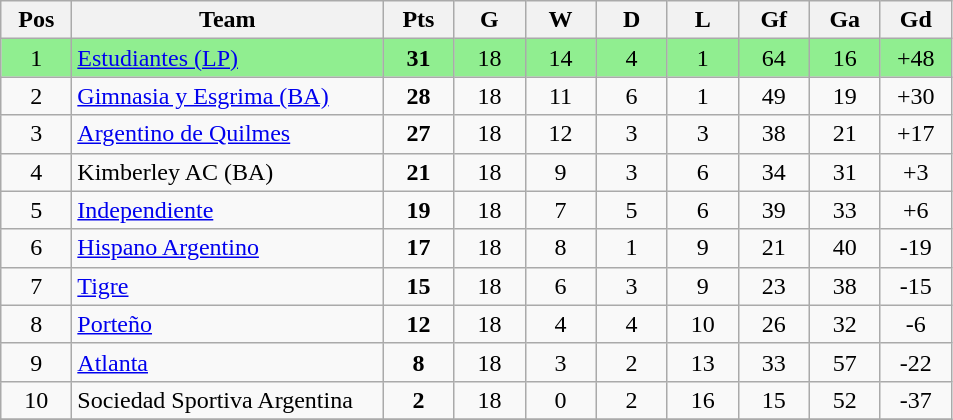<table class="wikitable" style="text-align:center">
<tr>
<th width=40px>Pos</th>
<th width=200px>Team</th>
<th width=40px>Pts</th>
<th width=40px>G</th>
<th width=40px>W</th>
<th width=40px>D</th>
<th width=40px>L</th>
<th width=40px>Gf</th>
<th width=40px>Ga</th>
<th width=40px>Gd</th>
</tr>
<tr align=center bgcolor="lightgreen">
<td>1</td>
<td align=left><a href='#'>Estudiantes (LP)</a></td>
<td><strong>31</strong></td>
<td>18</td>
<td>14</td>
<td>4</td>
<td>1</td>
<td>64</td>
<td>16</td>
<td>+48</td>
</tr>
<tr align=center>
<td>2</td>
<td align=left><a href='#'>Gimnasia y Esgrima (BA)</a></td>
<td><strong>28</strong></td>
<td>18</td>
<td>11</td>
<td>6</td>
<td>1</td>
<td>49</td>
<td>19</td>
<td>+30</td>
</tr>
<tr align=center>
<td>3</td>
<td align=left><a href='#'>Argentino de Quilmes</a></td>
<td><strong>27</strong></td>
<td>18</td>
<td>12</td>
<td>3</td>
<td>3</td>
<td>38</td>
<td>21</td>
<td>+17</td>
</tr>
<tr align=center>
<td>4</td>
<td align=left>Kimberley AC (BA)</td>
<td><strong>21</strong></td>
<td>18</td>
<td>9</td>
<td>3</td>
<td>6</td>
<td>34</td>
<td>31</td>
<td>+3</td>
</tr>
<tr align=center>
<td>5</td>
<td align=left><a href='#'>Independiente</a></td>
<td><strong>19</strong></td>
<td>18</td>
<td>7</td>
<td>5</td>
<td>6</td>
<td>39</td>
<td>33</td>
<td>+6</td>
</tr>
<tr align=center>
<td>6</td>
<td align=left><a href='#'>Hispano Argentino</a></td>
<td><strong>17</strong></td>
<td>18</td>
<td>8</td>
<td>1</td>
<td>9</td>
<td>21</td>
<td>40</td>
<td>-19</td>
</tr>
<tr align=center>
<td>7</td>
<td align=left><a href='#'>Tigre</a></td>
<td><strong>15</strong></td>
<td>18</td>
<td>6</td>
<td>3</td>
<td>9</td>
<td>23</td>
<td>38</td>
<td>-15</td>
</tr>
<tr align=center>
<td>8</td>
<td align=left><a href='#'>Porteño</a></td>
<td><strong>12</strong></td>
<td>18</td>
<td>4</td>
<td>4</td>
<td>10</td>
<td>26</td>
<td>32</td>
<td>-6</td>
</tr>
<tr align=center>
<td>9</td>
<td align=left><a href='#'>Atlanta</a></td>
<td><strong>8</strong></td>
<td>18</td>
<td>3</td>
<td>2</td>
<td>13</td>
<td>33</td>
<td>57</td>
<td>-22</td>
</tr>
<tr align=center>
<td>10</td>
<td align=left>Sociedad Sportiva Argentina</td>
<td><strong>2</strong></td>
<td>18</td>
<td>0</td>
<td>2</td>
<td>16</td>
<td>15</td>
<td>52</td>
<td>-37</td>
</tr>
<tr>
</tr>
</table>
